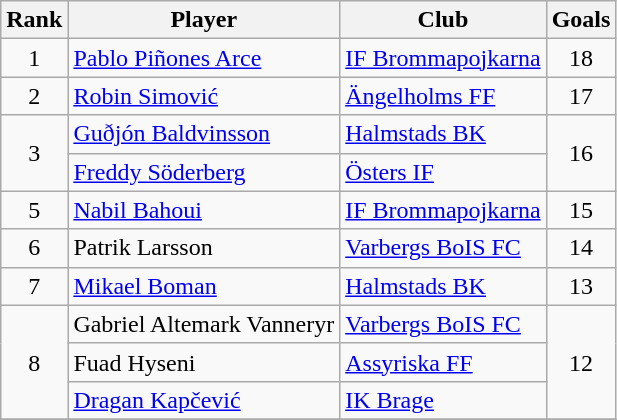<table class="wikitable" style="text-align:center;float:left;margin-right:1em;">
<tr>
<th>Rank</th>
<th>Player</th>
<th>Club</th>
<th>Goals</th>
</tr>
<tr>
<td>1</td>
<td align="left"> <a href='#'>Pablo Piñones Arce</a></td>
<td align="left"><a href='#'>IF Brommapojkarna</a></td>
<td>18</td>
</tr>
<tr>
<td>2</td>
<td align="left"> <a href='#'>Robin Simović</a></td>
<td align="left"><a href='#'>Ängelholms FF</a></td>
<td>17</td>
</tr>
<tr>
<td rowspan="2">3</td>
<td align="left"> <a href='#'>Guðjón Baldvinsson</a></td>
<td align="left"><a href='#'>Halmstads BK</a></td>
<td rowspan="2">16</td>
</tr>
<tr>
<td align="left"> <a href='#'>Freddy Söderberg</a></td>
<td align="left"><a href='#'>Östers IF</a></td>
</tr>
<tr>
<td>5</td>
<td align="left"> <a href='#'>Nabil Bahoui</a></td>
<td align="left"><a href='#'>IF Brommapojkarna</a></td>
<td>15</td>
</tr>
<tr>
<td>6</td>
<td align="left"> Patrik Larsson</td>
<td align="left"><a href='#'>Varbergs BoIS FC</a></td>
<td>14</td>
</tr>
<tr>
<td>7</td>
<td align="left"> <a href='#'>Mikael Boman</a></td>
<td align="left"><a href='#'>Halmstads BK</a></td>
<td>13</td>
</tr>
<tr>
<td rowspan="3">8</td>
<td align="left"> Gabriel Altemark Vanneryr</td>
<td align="left"><a href='#'>Varbergs BoIS FC</a></td>
<td rowspan="3">12</td>
</tr>
<tr>
<td align="left"> Fuad Hyseni</td>
<td align="left"><a href='#'>Assyriska FF</a></td>
</tr>
<tr>
<td align="left"> <a href='#'>Dragan Kapčević</a></td>
<td align="left"><a href='#'>IK Brage</a></td>
</tr>
<tr>
</tr>
</table>
